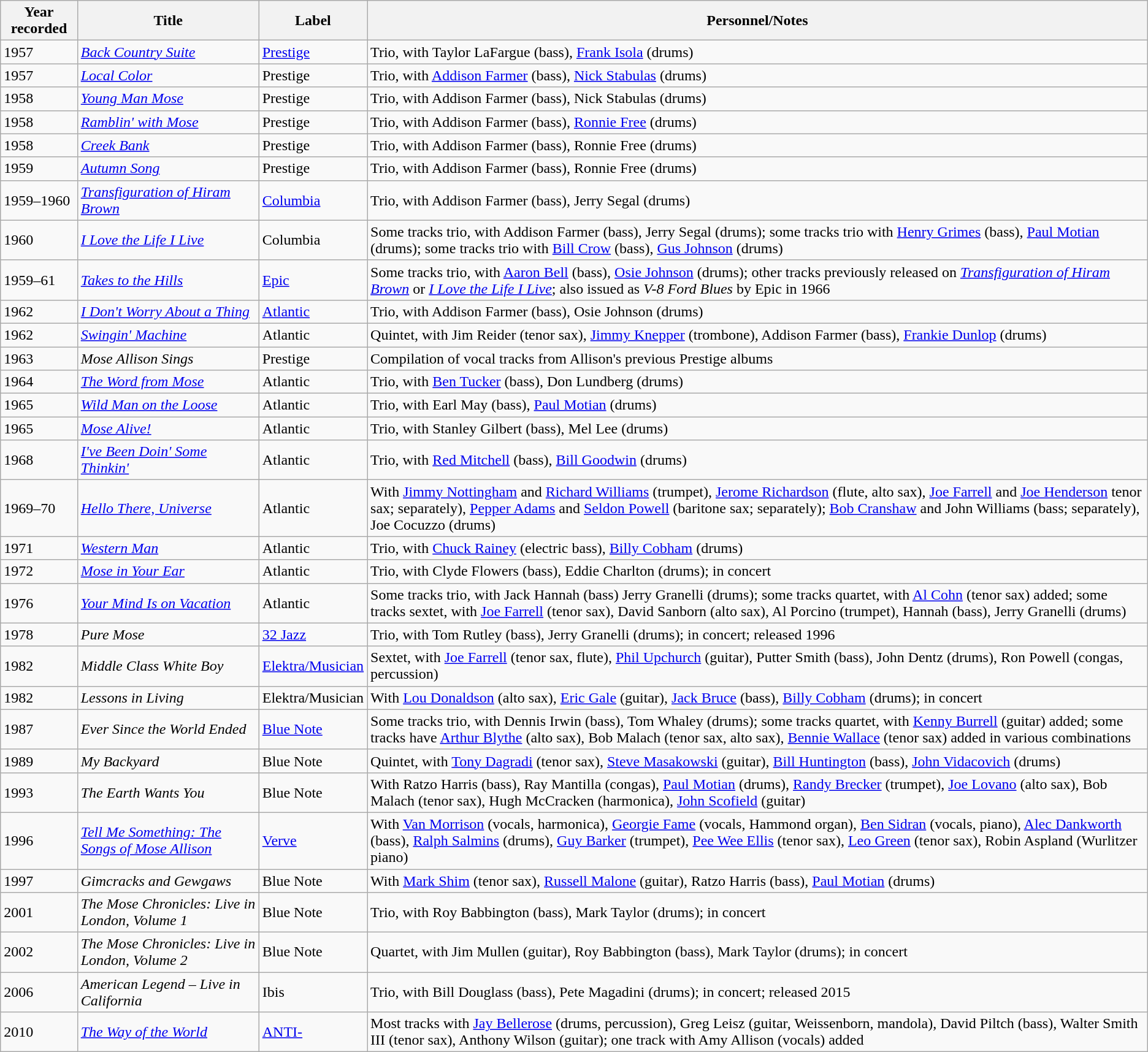<table class="wikitable sortable">
<tr>
<th>Year recorded</th>
<th>Title</th>
<th>Label</th>
<th>Personnel/Notes</th>
</tr>
<tr>
<td>1957</td>
<td><em><a href='#'>Back Country Suite</a></em></td>
<td><a href='#'>Prestige</a></td>
<td>Trio, with Taylor LaFargue (bass), <a href='#'>Frank Isola</a> (drums)</td>
</tr>
<tr>
<td>1957</td>
<td><em><a href='#'>Local Color</a></em></td>
<td>Prestige</td>
<td>Trio, with <a href='#'>Addison Farmer</a> (bass), <a href='#'>Nick Stabulas</a> (drums)</td>
</tr>
<tr>
<td>1958</td>
<td><em><a href='#'>Young Man Mose</a></em></td>
<td>Prestige</td>
<td>Trio, with Addison Farmer (bass), Nick Stabulas (drums)</td>
</tr>
<tr>
<td>1958</td>
<td><em><a href='#'>Ramblin' with Mose</a></em></td>
<td>Prestige</td>
<td>Trio, with Addison Farmer (bass), <a href='#'>Ronnie Free</a> (drums)</td>
</tr>
<tr>
<td>1958</td>
<td><em><a href='#'>Creek Bank</a></em></td>
<td>Prestige</td>
<td>Trio, with Addison Farmer (bass), Ronnie Free (drums)</td>
</tr>
<tr>
<td>1959</td>
<td><em><a href='#'>Autumn Song</a></em></td>
<td>Prestige</td>
<td>Trio, with Addison Farmer (bass), Ronnie Free (drums)</td>
</tr>
<tr>
<td>1959–1960</td>
<td><em><a href='#'>Transfiguration of Hiram Brown</a></em></td>
<td><a href='#'>Columbia</a></td>
<td>Trio, with Addison Farmer (bass), Jerry Segal (drums)</td>
</tr>
<tr>
<td>1960</td>
<td><em><a href='#'>I Love the Life I Live</a></em></td>
<td>Columbia</td>
<td>Some tracks trio, with Addison Farmer (bass), Jerry Segal (drums); some tracks trio with <a href='#'>Henry Grimes</a> (bass), <a href='#'>Paul Motian</a> (drums); some tracks trio with <a href='#'>Bill Crow</a> (bass), <a href='#'>Gus Johnson</a> (drums)</td>
</tr>
<tr>
<td>1959–61</td>
<td><em><a href='#'>Takes to the Hills</a></em></td>
<td><a href='#'>Epic</a></td>
<td>Some tracks trio, with <a href='#'>Aaron Bell</a> (bass), <a href='#'>Osie Johnson</a> (drums); other tracks previously released on <em><a href='#'>Transfiguration of Hiram Brown</a></em> or <em><a href='#'>I Love the Life I Live</a></em>; also issued as <em>V-8 Ford Blues</em> by Epic in 1966</td>
</tr>
<tr>
<td>1962</td>
<td><em><a href='#'>I Don't Worry About a Thing</a></em></td>
<td><a href='#'>Atlantic</a></td>
<td>Trio, with Addison Farmer (bass), Osie Johnson (drums)</td>
</tr>
<tr>
<td>1962</td>
<td><em><a href='#'>Swingin' Machine</a></em></td>
<td>Atlantic</td>
<td>Quintet, with Jim Reider (tenor sax), <a href='#'>Jimmy Knepper</a> (trombone), Addison Farmer (bass), <a href='#'>Frankie Dunlop</a> (drums)</td>
</tr>
<tr>
<td>1963</td>
<td><em>Mose Allison Sings</em></td>
<td>Prestige</td>
<td>Compilation of vocal tracks from Allison's previous Prestige albums</td>
</tr>
<tr>
<td>1964</td>
<td><em><a href='#'>The Word from Mose</a></em></td>
<td>Atlantic</td>
<td>Trio, with <a href='#'>Ben Tucker</a> (bass), Don Lundberg (drums)</td>
</tr>
<tr>
<td>1965</td>
<td><em><a href='#'>Wild Man on the Loose</a></em></td>
<td>Atlantic</td>
<td>Trio, with Earl May (bass), <a href='#'>Paul Motian</a> (drums)</td>
</tr>
<tr>
<td>1965</td>
<td><em><a href='#'>Mose Alive!</a></em></td>
<td>Atlantic</td>
<td>Trio, with Stanley Gilbert (bass), Mel Lee (drums)</td>
</tr>
<tr>
<td>1968</td>
<td><em><a href='#'>I've Been Doin' Some Thinkin'</a></em></td>
<td>Atlantic</td>
<td>Trio, with <a href='#'>Red Mitchell</a> (bass), <a href='#'>Bill Goodwin</a> (drums)</td>
</tr>
<tr>
<td>1969–70</td>
<td><em><a href='#'>Hello There, Universe</a></em></td>
<td>Atlantic</td>
<td>With <a href='#'>Jimmy Nottingham</a> and <a href='#'>Richard Williams</a> (trumpet), <a href='#'>Jerome Richardson</a> (flute, alto sax), <a href='#'>Joe Farrell</a> and <a href='#'>Joe Henderson</a> tenor sax; separately), <a href='#'>Pepper Adams</a> and <a href='#'>Seldon Powell</a> (baritone sax; separately); <a href='#'>Bob Cranshaw</a> and John Williams (bass; separately), Joe Cocuzzo (drums)</td>
</tr>
<tr>
<td>1971</td>
<td><em><a href='#'>Western Man</a></em></td>
<td>Atlantic</td>
<td>Trio, with <a href='#'>Chuck Rainey</a> (electric bass), <a href='#'>Billy Cobham</a> (drums)</td>
</tr>
<tr>
<td>1972</td>
<td><em><a href='#'>Mose in Your Ear</a></em></td>
<td>Atlantic</td>
<td>Trio, with Clyde Flowers (bass), Eddie Charlton (drums); in concert</td>
</tr>
<tr>
<td>1976</td>
<td><em><a href='#'>Your Mind Is on Vacation</a></em></td>
<td>Atlantic</td>
<td>Some tracks trio, with Jack Hannah (bass) Jerry Granelli (drums); some tracks quartet, with <a href='#'>Al Cohn</a> (tenor sax) added; some tracks sextet, with <a href='#'>Joe Farrell</a> (tenor sax), David Sanborn (alto sax), Al Porcino (trumpet), Hannah (bass), Jerry Granelli (drums)</td>
</tr>
<tr>
<td>1978</td>
<td><em>Pure Mose</em></td>
<td><a href='#'>32 Jazz</a></td>
<td>Trio, with Tom Rutley (bass), Jerry Granelli (drums); in concert; released 1996</td>
</tr>
<tr>
<td>1982</td>
<td><em>Middle Class White Boy</em></td>
<td><a href='#'>Elektra/Musician</a></td>
<td>Sextet, with <a href='#'>Joe Farrell</a> (tenor sax, flute), <a href='#'>Phil Upchurch</a> (guitar), Putter Smith (bass), John Dentz (drums), Ron Powell (congas, percussion)</td>
</tr>
<tr>
<td>1982</td>
<td><em>Lessons in Living</em></td>
<td>Elektra/Musician</td>
<td>With <a href='#'>Lou Donaldson</a> (alto sax), <a href='#'>Eric Gale</a> (guitar), <a href='#'>Jack Bruce</a> (bass), <a href='#'>Billy Cobham</a> (drums); in concert</td>
</tr>
<tr>
<td>1987</td>
<td><em>Ever Since the World Ended</em></td>
<td><a href='#'>Blue Note</a></td>
<td>Some tracks trio, with Dennis Irwin (bass), Tom Whaley (drums); some tracks quartet, with <a href='#'>Kenny Burrell</a> (guitar) added; some tracks have <a href='#'>Arthur Blythe</a> (alto sax), Bob Malach (tenor sax, alto sax), <a href='#'>Bennie Wallace</a> (tenor sax) added in various combinations</td>
</tr>
<tr>
<td>1989</td>
<td><em>My Backyard</em></td>
<td>Blue Note</td>
<td>Quintet, with <a href='#'>Tony Dagradi</a> (tenor sax), <a href='#'>Steve Masakowski</a> (guitar), <a href='#'>Bill Huntington</a> (bass), <a href='#'>John Vidacovich</a> (drums)</td>
</tr>
<tr>
<td>1993</td>
<td><em>The Earth Wants You</em></td>
<td>Blue Note</td>
<td>With Ratzo Harris (bass), Ray Mantilla (congas), <a href='#'>Paul Motian</a> (drums), <a href='#'>Randy Brecker</a> (trumpet), <a href='#'>Joe Lovano</a> (alto sax), Bob Malach (tenor sax), Hugh McCracken (harmonica), <a href='#'>John Scofield</a> (guitar)</td>
</tr>
<tr>
<td>1996</td>
<td><em><a href='#'>Tell Me Something: The Songs of Mose Allison</a></em></td>
<td><a href='#'>Verve</a></td>
<td>With <a href='#'>Van Morrison</a> (vocals, harmonica), <a href='#'>Georgie Fame</a> (vocals, Hammond organ), <a href='#'>Ben Sidran</a> (vocals, piano), <a href='#'>Alec Dankworth</a> (bass), <a href='#'>Ralph Salmins</a> (drums), <a href='#'>Guy Barker</a> (trumpet), <a href='#'>Pee Wee Ellis</a> (tenor sax), <a href='#'>Leo Green</a> (tenor sax), Robin Aspland (Wurlitzer piano)</td>
</tr>
<tr>
<td>1997</td>
<td><em>Gimcracks and Gewgaws</em></td>
<td>Blue Note</td>
<td>With <a href='#'>Mark Shim</a> (tenor sax), <a href='#'>Russell Malone</a> (guitar), Ratzo Harris (bass), <a href='#'>Paul Motian</a> (drums)</td>
</tr>
<tr>
<td>2001</td>
<td><em>The Mose Chronicles: Live in London, Volume 1</em></td>
<td>Blue Note</td>
<td>Trio, with Roy Babbington (bass), Mark Taylor (drums); in concert</td>
</tr>
<tr>
<td>2002</td>
<td><em>The Mose Chronicles: Live in London, Volume 2</em></td>
<td>Blue Note</td>
<td>Quartet, with Jim Mullen (guitar), Roy Babbington (bass), Mark Taylor (drums); in concert</td>
</tr>
<tr>
<td>2006</td>
<td><em>American Legend – Live in California</em></td>
<td>Ibis</td>
<td>Trio, with Bill Douglass (bass), Pete Magadini (drums); in concert; released 2015</td>
</tr>
<tr>
<td>2010</td>
<td><em><a href='#'>The Way of the World</a></em></td>
<td><a href='#'>ANTI-</a></td>
<td>Most tracks with <a href='#'>Jay Bellerose</a> (drums, percussion), Greg Leisz (guitar, Weissenborn, mandola), David Piltch (bass), Walter Smith III (tenor sax), Anthony Wilson (guitar); one track with Amy Allison (vocals) added</td>
</tr>
</table>
